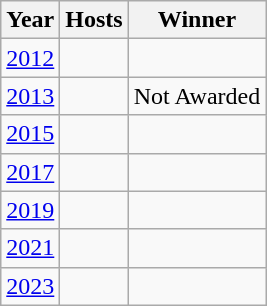<table class=wikitable>
<tr>
<th>Year</th>
<th>Hosts</th>
<th>Winner</th>
</tr>
<tr>
<td><a href='#'>2012</a></td>
<td><br></td>
<td></td>
</tr>
<tr>
<td><a href='#'>2013</a></td>
<td></td>
<td>Not Awarded</td>
</tr>
<tr>
<td><a href='#'>2015</a></td>
<td></td>
<td></td>
</tr>
<tr>
<td><a href='#'>2017</a></td>
<td></td>
<td></td>
</tr>
<tr>
<td><a href='#'>2019</a></td>
<td></td>
<td></td>
</tr>
<tr>
<td><a href='#'>2021</a></td>
<td></td>
<td style="text-align:left"></td>
</tr>
<tr>
<td><a href='#'>2023</a></td>
<td></td>
<td style="text-align:left"></td>
</tr>
</table>
